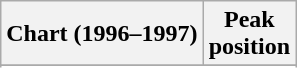<table class="wikitable sortable plainrowheaders">
<tr>
<th>Chart (1996–1997)</th>
<th>Peak<br>position</th>
</tr>
<tr>
</tr>
<tr>
</tr>
<tr>
</tr>
<tr>
</tr>
<tr>
</tr>
</table>
